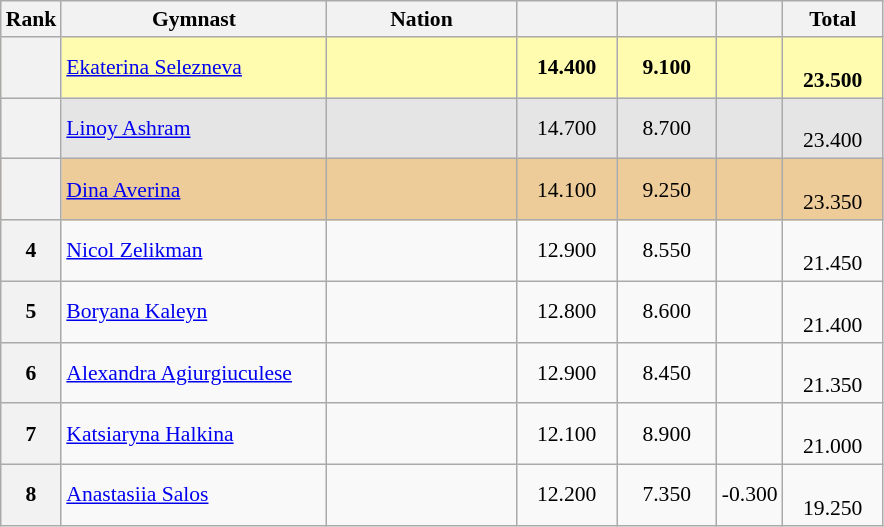<table class="wikitable sortable" style="text-align:center; font-size:90%">
<tr>
<th scope="col" style="width:20px;">Rank</th>
<th ! scope="col" style="width:170px;">Gymnast</th>
<th ! scope="col" style="width:120px;">Nation</th>
<th ! scope="col" style="width:60px;"></th>
<th ! scope="col" style="width:60px;"></th>
<th ! scope="col" style="width:30px;"></th>
<th ! scope="col" style="width:60px;">Total</th>
</tr>
<tr bgcolor=fffcaf>
<th scope=row></th>
<td align=left><a href='#'>Ekaterina Selezneva</a></td>
<td style="text-align:left;"></td>
<td><strong>14.400</strong></td>
<td><strong>9.100</strong></td>
<td></td>
<td><br><strong>23.500</strong></td>
</tr>
<tr bgcolor=e5e5e5>
<th scope=row></th>
<td align=left><a href='#'>Linoy Ashram</a></td>
<td style="text-align:left;"></td>
<td>14.700</td>
<td>8.700</td>
<td></td>
<td><br>23.400</td>
</tr>
<tr bgcolor=eecc99>
<th scope=row></th>
<td align=left><a href='#'>Dina Averina</a></td>
<td style="text-align:left;"></td>
<td>14.100</td>
<td>9.250</td>
<td></td>
<td><br>23.350</td>
</tr>
<tr>
<th scope=row>4</th>
<td align=left><a href='#'>Nicol Zelikman</a></td>
<td style="text-align:left;"></td>
<td>12.900</td>
<td>8.550</td>
<td></td>
<td><br>21.450</td>
</tr>
<tr>
<th scope=row>5</th>
<td align=left><a href='#'>Boryana Kaleyn</a></td>
<td style="text-align:left;"></td>
<td>12.800</td>
<td>8.600</td>
<td></td>
<td><br>21.400</td>
</tr>
<tr>
<th scope=row>6</th>
<td align=left><a href='#'>Alexandra Agiurgiuculese</a></td>
<td style="text-align:left;"></td>
<td>12.900</td>
<td>8.450</td>
<td></td>
<td><br>21.350</td>
</tr>
<tr>
<th scope=row>7</th>
<td align=left><a href='#'>Katsiaryna Halkina</a></td>
<td style="text-align:left;"></td>
<td>12.100</td>
<td>8.900</td>
<td></td>
<td><br>21.000</td>
</tr>
<tr>
<th scope=row>8</th>
<td align=left><a href='#'>Anastasiia Salos</a></td>
<td style="text-align:left;"></td>
<td>12.200</td>
<td>7.350</td>
<td>-0.300</td>
<td><br>19.250</td>
</tr>
</table>
